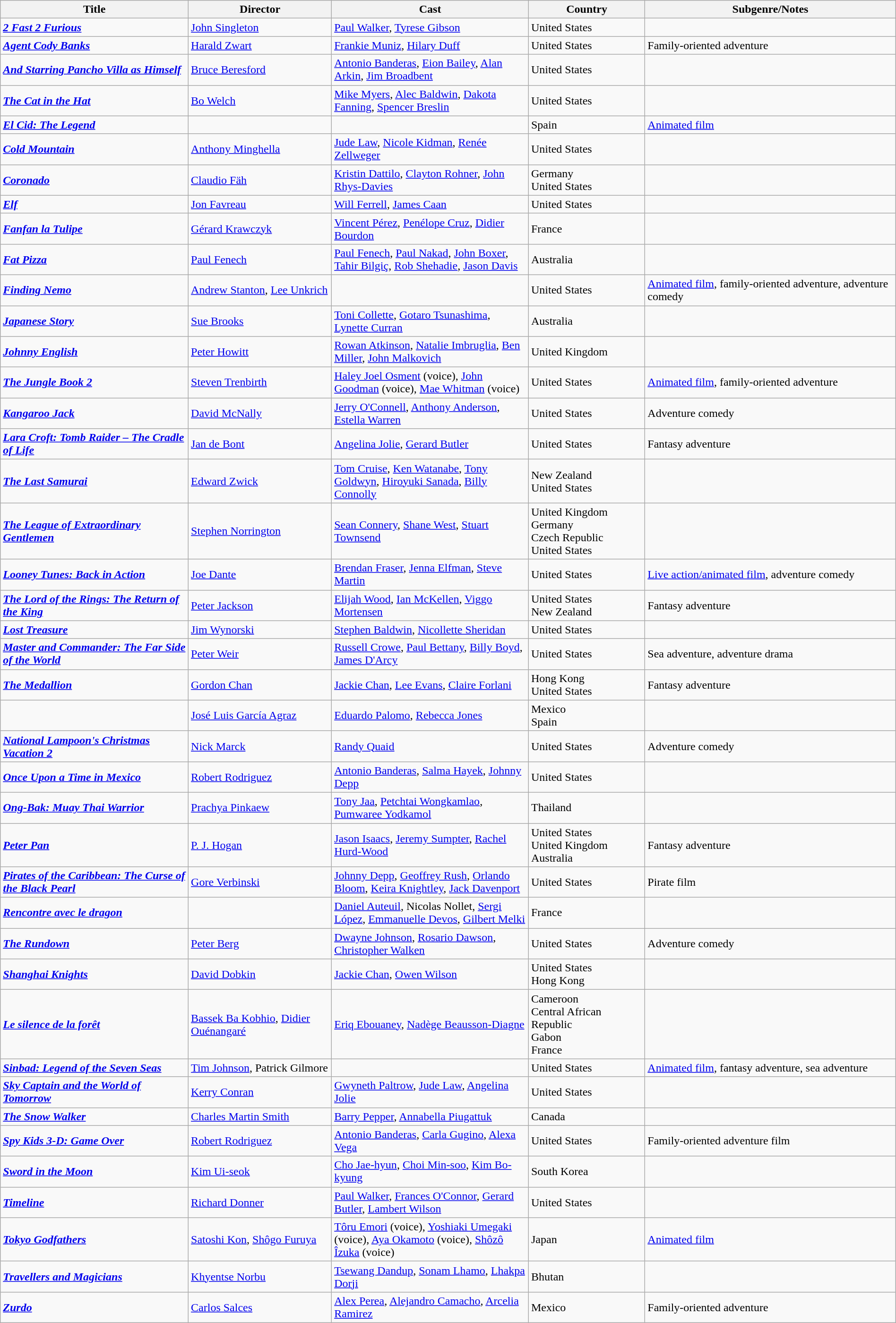<table class="wikitable" style="width:100%;">
<tr>
<th style="width:21%;">Title</th>
<th style="width:16%;">Director</th>
<th style="width:22%;">Cast</th>
<th style="width:13%;">Country</th>
<th style="width:28%;">Subgenre/Notes</th>
</tr>
<tr>
<td><strong><em><a href='#'>2 Fast 2 Furious</a></em></strong></td>
<td><a href='#'>John Singleton</a></td>
<td><a href='#'>Paul Walker</a>, <a href='#'>Tyrese Gibson</a></td>
<td>United States</td>
<td></td>
</tr>
<tr>
<td><strong><em><a href='#'>Agent Cody Banks</a></em></strong></td>
<td><a href='#'>Harald Zwart</a></td>
<td><a href='#'>Frankie Muniz</a>, <a href='#'>Hilary Duff</a></td>
<td>United States</td>
<td>Family-oriented adventure</td>
</tr>
<tr>
<td><strong><em><a href='#'>And Starring Pancho Villa as Himself</a></em></strong></td>
<td><a href='#'>Bruce Beresford</a></td>
<td><a href='#'>Antonio Banderas</a>, <a href='#'>Eion Bailey</a>, <a href='#'>Alan Arkin</a>, <a href='#'>Jim Broadbent</a></td>
<td>United States</td>
<td></td>
</tr>
<tr>
<td><strong><em><a href='#'>The Cat in the Hat</a></em></strong></td>
<td><a href='#'>Bo Welch</a></td>
<td><a href='#'>Mike Myers</a>, <a href='#'>Alec Baldwin</a>, <a href='#'>Dakota Fanning</a>, <a href='#'>Spencer Breslin</a></td>
<td>United States</td>
<td></td>
</tr>
<tr>
<td><strong><em><a href='#'>El Cid: The Legend</a></em></strong></td>
<td></td>
<td></td>
<td>Spain</td>
<td><a href='#'>Animated film</a></td>
</tr>
<tr>
<td><strong><em><a href='#'>Cold Mountain</a></em></strong></td>
<td><a href='#'>Anthony Minghella</a></td>
<td><a href='#'>Jude Law</a>, <a href='#'>Nicole Kidman</a>, <a href='#'>Renée Zellweger</a></td>
<td>United States</td>
<td></td>
</tr>
<tr>
<td><strong><em><a href='#'>Coronado</a></em></strong></td>
<td><a href='#'>Claudio Fäh</a></td>
<td><a href='#'>Kristin Dattilo</a>, <a href='#'>Clayton Rohner</a>, <a href='#'>John Rhys-Davies</a></td>
<td>Germany<br>United States</td>
<td></td>
</tr>
<tr>
<td><strong><em><a href='#'>Elf</a></em></strong></td>
<td><a href='#'>Jon Favreau</a></td>
<td><a href='#'>Will Ferrell</a>, <a href='#'>James Caan</a></td>
<td>United States</td>
<td></td>
</tr>
<tr>
<td><strong><em><a href='#'>Fanfan la Tulipe</a></em></strong></td>
<td><a href='#'>Gérard Krawczyk</a></td>
<td><a href='#'>Vincent Pérez</a>, <a href='#'>Penélope Cruz</a>, <a href='#'>Didier Bourdon</a></td>
<td>France</td>
<td></td>
</tr>
<tr>
<td><strong><em><a href='#'>Fat Pizza</a></em></strong></td>
<td><a href='#'>Paul Fenech</a></td>
<td><a href='#'>Paul Fenech</a>, <a href='#'>Paul Nakad</a>, <a href='#'>John Boxer</a>, <a href='#'>Tahir Bilgiç</a>, <a href='#'>Rob Shehadie</a>, <a href='#'>Jason Davis</a></td>
<td>Australia</td>
<td></td>
</tr>
<tr>
<td><strong><em><a href='#'>Finding Nemo</a></em></strong></td>
<td><a href='#'>Andrew Stanton</a>, <a href='#'>Lee Unkrich</a></td>
<td></td>
<td>United States</td>
<td><a href='#'>Animated film</a>, family-oriented adventure, adventure comedy</td>
</tr>
<tr>
<td><strong><em><a href='#'>Japanese Story</a></em></strong></td>
<td><a href='#'>Sue Brooks</a></td>
<td><a href='#'>Toni Collette</a>, <a href='#'>Gotaro Tsunashima</a>, <a href='#'>Lynette Curran</a></td>
<td>Australia</td>
<td></td>
</tr>
<tr>
<td><strong><em><a href='#'>Johnny English</a></em></strong></td>
<td><a href='#'>Peter Howitt</a></td>
<td><a href='#'>Rowan Atkinson</a>, <a href='#'>Natalie Imbruglia</a>, <a href='#'>Ben Miller</a>, <a href='#'>John Malkovich</a></td>
<td>United Kingdom</td>
<td></td>
</tr>
<tr>
<td><strong><em><a href='#'>The Jungle Book 2</a></em></strong></td>
<td><a href='#'>Steven Trenbirth</a></td>
<td><a href='#'>Haley Joel Osment</a> (voice), <a href='#'>John Goodman</a> (voice), <a href='#'>Mae Whitman</a> (voice)</td>
<td>United States</td>
<td><a href='#'>Animated film</a>, family-oriented adventure</td>
</tr>
<tr>
<td><strong><em><a href='#'>Kangaroo Jack</a></em></strong></td>
<td><a href='#'>David McNally</a></td>
<td><a href='#'>Jerry O'Connell</a>, <a href='#'>Anthony Anderson</a>, <a href='#'>Estella Warren</a></td>
<td>United States</td>
<td>Adventure comedy</td>
</tr>
<tr>
<td><strong><em><a href='#'>Lara Croft: Tomb Raider – The Cradle of Life</a></em></strong></td>
<td><a href='#'>Jan de Bont</a></td>
<td><a href='#'>Angelina Jolie</a>, <a href='#'>Gerard Butler</a></td>
<td>United States</td>
<td>Fantasy adventure</td>
</tr>
<tr>
<td><strong><em><a href='#'>The Last Samurai</a></em></strong></td>
<td><a href='#'>Edward Zwick</a></td>
<td><a href='#'>Tom Cruise</a>, <a href='#'>Ken Watanabe</a>, <a href='#'>Tony Goldwyn</a>, <a href='#'>Hiroyuki Sanada</a>, <a href='#'>Billy Connolly</a></td>
<td>New Zealand<br>United States</td>
<td></td>
</tr>
<tr>
<td><strong><em><a href='#'>The League of Extraordinary Gentlemen</a></em></strong></td>
<td><a href='#'>Stephen Norrington</a></td>
<td><a href='#'>Sean Connery</a>, <a href='#'>Shane West</a>, <a href='#'>Stuart Townsend</a></td>
<td>United Kingdom<br>Germany<br>Czech Republic<br>United States</td>
<td></td>
</tr>
<tr>
<td><strong><em><a href='#'>Looney Tunes: Back in Action</a></em></strong></td>
<td><a href='#'>Joe Dante</a></td>
<td><a href='#'>Brendan Fraser</a>, <a href='#'>Jenna Elfman</a>, <a href='#'>Steve Martin</a></td>
<td>United States</td>
<td><a href='#'>Live action/animated film</a>, adventure comedy</td>
</tr>
<tr>
<td><strong><em><a href='#'>The Lord of the Rings: The Return of the King</a></em></strong></td>
<td><a href='#'>Peter Jackson</a></td>
<td><a href='#'>Elijah Wood</a>, <a href='#'>Ian McKellen</a>, <a href='#'>Viggo Mortensen</a></td>
<td>United States<br>New Zealand</td>
<td>Fantasy adventure</td>
</tr>
<tr>
<td><strong><em><a href='#'>Lost Treasure</a></em></strong></td>
<td><a href='#'>Jim Wynorski</a></td>
<td><a href='#'>Stephen Baldwin</a>, <a href='#'>Nicollette Sheridan</a></td>
<td>United States</td>
<td></td>
</tr>
<tr>
<td><strong><em><a href='#'>Master and Commander: The Far Side of the World</a></em></strong></td>
<td><a href='#'>Peter Weir</a></td>
<td><a href='#'>Russell Crowe</a>, <a href='#'>Paul Bettany</a>, <a href='#'>Billy Boyd</a>, <a href='#'>James D'Arcy</a></td>
<td>United States</td>
<td>Sea adventure, adventure drama</td>
</tr>
<tr>
<td><strong><em><a href='#'>The Medallion</a></em></strong></td>
<td><a href='#'>Gordon Chan</a></td>
<td><a href='#'>Jackie Chan</a>, <a href='#'>Lee Evans</a>, <a href='#'>Claire Forlani</a></td>
<td>Hong Kong<br>United States</td>
<td>Fantasy adventure</td>
</tr>
<tr>
<td><strong><em></em></strong></td>
<td><a href='#'>José Luis García Agraz</a></td>
<td><a href='#'>Eduardo Palomo</a>, <a href='#'>Rebecca Jones</a></td>
<td>Mexico<br>Spain</td>
<td></td>
</tr>
<tr>
<td><strong><em><a href='#'>National Lampoon's Christmas Vacation 2</a></em></strong></td>
<td><a href='#'>Nick Marck</a></td>
<td><a href='#'>Randy Quaid</a></td>
<td>United States</td>
<td>Adventure comedy</td>
</tr>
<tr>
<td><strong><em><a href='#'>Once Upon a Time in Mexico</a></em></strong></td>
<td><a href='#'>Robert Rodriguez</a></td>
<td><a href='#'>Antonio Banderas</a>, <a href='#'>Salma Hayek</a>, <a href='#'>Johnny Depp</a></td>
<td>United States</td>
<td></td>
</tr>
<tr>
<td><strong><em><a href='#'>Ong-Bak: Muay Thai Warrior</a></em></strong></td>
<td><a href='#'>Prachya Pinkaew</a></td>
<td><a href='#'>Tony Jaa</a>, <a href='#'>Petchtai Wongkamlao</a>, <a href='#'>Pumwaree Yodkamol</a></td>
<td>Thailand</td>
<td></td>
</tr>
<tr>
<td><strong><em><a href='#'>Peter Pan</a></em></strong></td>
<td><a href='#'>P. J. Hogan</a></td>
<td><a href='#'>Jason Isaacs</a>, <a href='#'>Jeremy Sumpter</a>, <a href='#'>Rachel Hurd-Wood</a></td>
<td>United States<br>United Kingdom<br>Australia</td>
<td>Fantasy adventure</td>
</tr>
<tr>
<td><strong><em><a href='#'>Pirates of the Caribbean: The Curse of the Black Pearl</a></em></strong></td>
<td><a href='#'>Gore Verbinski</a></td>
<td><a href='#'>Johnny Depp</a>, <a href='#'>Geoffrey Rush</a>, <a href='#'>Orlando Bloom</a>, <a href='#'>Keira Knightley</a>, <a href='#'>Jack Davenport</a></td>
<td>United States</td>
<td>Pirate film</td>
</tr>
<tr>
<td><strong><em><a href='#'>Rencontre avec le dragon</a></em></strong></td>
<td></td>
<td><a href='#'>Daniel Auteuil</a>, Nicolas Nollet, <a href='#'>Sergi López</a>, <a href='#'>Emmanuelle Devos</a>, <a href='#'>Gilbert Melki</a></td>
<td>France</td>
<td></td>
</tr>
<tr>
<td><strong><em><a href='#'>The Rundown</a></em></strong></td>
<td><a href='#'>Peter Berg</a></td>
<td><a href='#'>Dwayne Johnson</a>, <a href='#'>Rosario Dawson</a>, <a href='#'>Christopher Walken</a></td>
<td>United States</td>
<td>Adventure comedy</td>
</tr>
<tr>
<td><strong><em><a href='#'>Shanghai Knights</a></em></strong></td>
<td><a href='#'>David Dobkin</a></td>
<td><a href='#'>Jackie Chan</a>, <a href='#'>Owen Wilson</a></td>
<td>United States<br>Hong Kong</td>
<td></td>
</tr>
<tr>
<td><strong><em><a href='#'>Le silence de la forêt</a></em></strong></td>
<td><a href='#'>Bassek Ba Kobhio</a>, <a href='#'>Didier Ouénangaré</a></td>
<td><a href='#'>Eriq Ebouaney</a>, <a href='#'>Nadège Beausson-Diagne</a></td>
<td>Cameroon<br>Central African Republic<br>Gabon<br>France</td>
<td></td>
</tr>
<tr>
<td><strong><em><a href='#'>Sinbad: Legend of the Seven Seas</a></em></strong></td>
<td><a href='#'>Tim Johnson</a>, Patrick Gilmore</td>
<td></td>
<td>United States</td>
<td><a href='#'>Animated film</a>, fantasy adventure, sea adventure</td>
</tr>
<tr>
<td><strong><em><a href='#'>Sky Captain and the World of Tomorrow</a></em></strong></td>
<td><a href='#'>Kerry Conran</a></td>
<td><a href='#'>Gwyneth Paltrow</a>, <a href='#'>Jude Law</a>, <a href='#'>Angelina Jolie</a></td>
<td>United States</td>
<td></td>
</tr>
<tr>
<td><strong><em><a href='#'>The Snow Walker</a></em></strong></td>
<td><a href='#'>Charles Martin Smith</a></td>
<td><a href='#'>Barry Pepper</a>, <a href='#'>Annabella Piugattuk</a></td>
<td>Canada</td>
<td></td>
</tr>
<tr>
<td><strong><em><a href='#'>Spy Kids 3-D: Game Over</a></em></strong></td>
<td><a href='#'>Robert Rodriguez</a></td>
<td><a href='#'>Antonio Banderas</a>, <a href='#'>Carla Gugino</a>, <a href='#'>Alexa Vega</a></td>
<td>United States</td>
<td>Family-oriented adventure film</td>
</tr>
<tr>
<td><strong><em><a href='#'>Sword in the Moon</a></em></strong></td>
<td><a href='#'>Kim Ui-seok</a></td>
<td><a href='#'>Cho Jae-hyun</a>, <a href='#'>Choi Min-soo</a>, <a href='#'>Kim Bo-kyung</a></td>
<td>South Korea</td>
<td></td>
</tr>
<tr>
<td><strong><em><a href='#'>Timeline</a></em></strong></td>
<td><a href='#'>Richard Donner</a></td>
<td><a href='#'>Paul Walker</a>, <a href='#'>Frances O'Connor</a>, <a href='#'>Gerard Butler</a>, <a href='#'>Lambert Wilson</a></td>
<td>United States</td>
<td></td>
</tr>
<tr>
<td><strong><em><a href='#'>Tokyo Godfathers</a></em></strong></td>
<td><a href='#'>Satoshi Kon</a>, <a href='#'>Shôgo Furuya</a></td>
<td><a href='#'>Tôru Emori</a> (voice), <a href='#'>Yoshiaki Umegaki</a> (voice), <a href='#'>Aya Okamoto</a> (voice), <a href='#'>Shôzô Îzuka</a> (voice)</td>
<td>Japan</td>
<td><a href='#'>Animated film</a></td>
</tr>
<tr>
<td><strong><em><a href='#'>Travellers and Magicians</a></em></strong></td>
<td><a href='#'>Khyentse Norbu</a></td>
<td><a href='#'>Tsewang Dandup</a>, <a href='#'>Sonam Lhamo</a>, <a href='#'>Lhakpa Dorji</a></td>
<td>Bhutan</td>
<td></td>
</tr>
<tr>
<td><strong><em><a href='#'>Zurdo</a></em></strong></td>
<td><a href='#'>Carlos Salces</a></td>
<td><a href='#'>Alex Perea</a>, <a href='#'>Alejandro Camacho</a>, <a href='#'>Arcelia Ramirez</a></td>
<td>Mexico</td>
<td>Family-oriented adventure</td>
</tr>
</table>
